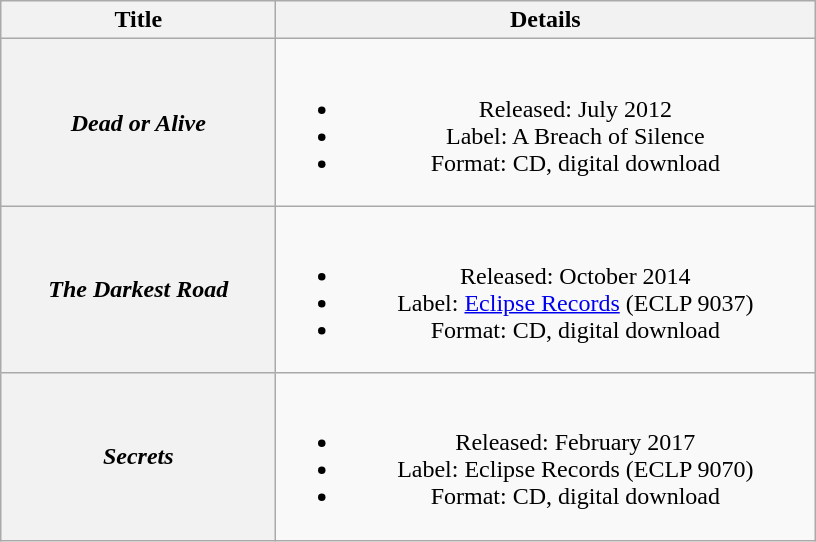<table class="wikitable plainrowheaders" style="text-align:center;" border="1">
<tr>
<th scope="col" style="width:11em;">Title</th>
<th scope="col" style="width:22em;">Details</th>
</tr>
<tr>
<th scope="row"><em>Dead or Alive</em></th>
<td><br><ul><li>Released: July 2012</li><li>Label: A Breach of Silence</li><li>Format: CD, digital download</li></ul></td>
</tr>
<tr>
<th scope="row"><em>The Darkest Road</em></th>
<td><br><ul><li>Released: October 2014</li><li>Label: <a href='#'>Eclipse Records</a> (ECLP 9037)</li><li>Format: CD, digital download</li></ul></td>
</tr>
<tr>
<th scope="row"><em>Secrets</em></th>
<td><br><ul><li>Released: February 2017</li><li>Label: Eclipse Records (ECLP 9070)</li><li>Format: CD, digital download</li></ul></td>
</tr>
</table>
